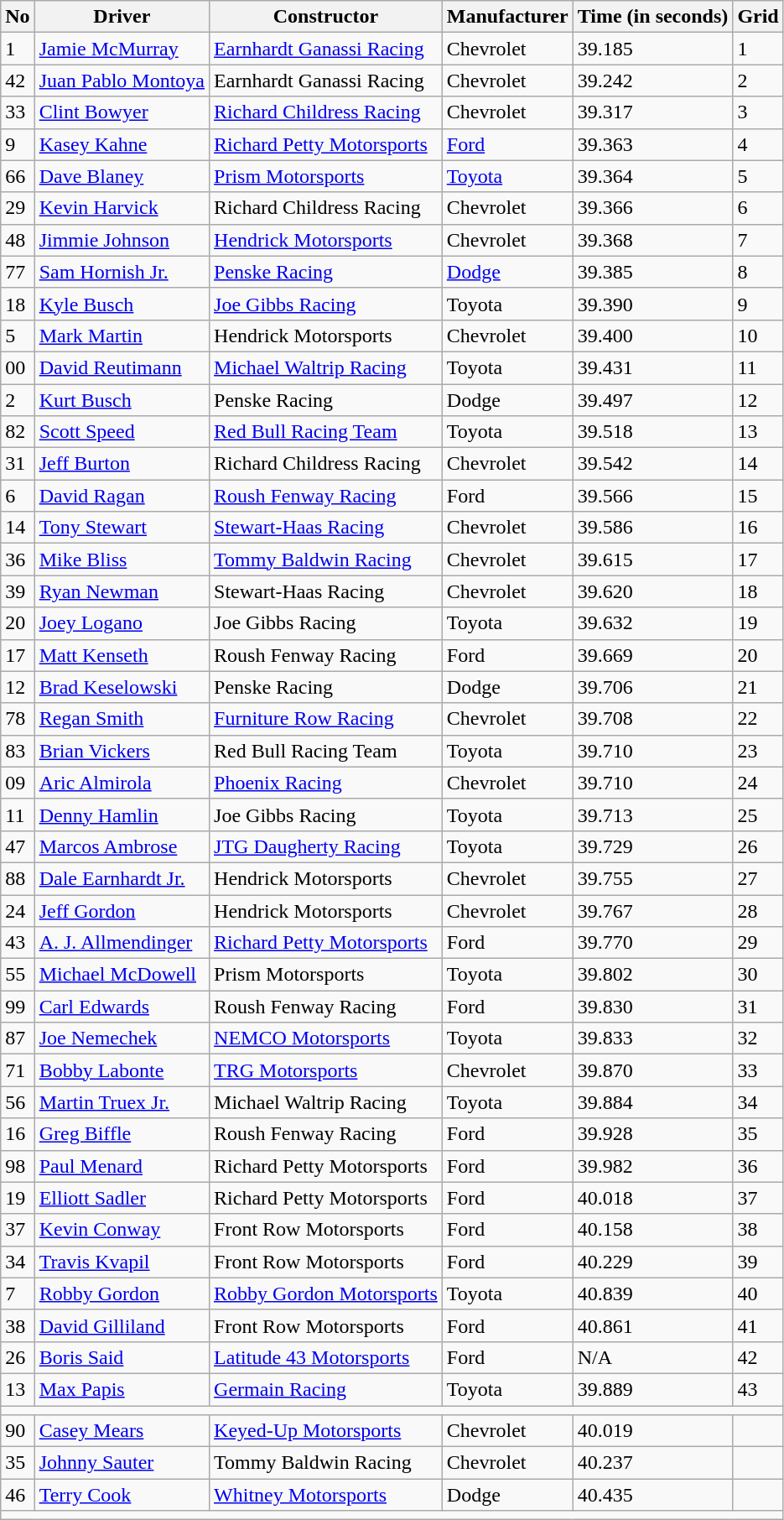<table class="wikitable">
<tr>
<th>No</th>
<th>Driver</th>
<th>Constructor</th>
<th>Manufacturer</th>
<th>Time (in seconds)</th>
<th>Grid</th>
</tr>
<tr>
<td>1</td>
<td><a href='#'>Jamie McMurray</a></td>
<td><a href='#'>Earnhardt Ganassi Racing</a></td>
<td>Chevrolet</td>
<td>39.185</td>
<td>1</td>
</tr>
<tr>
<td>42</td>
<td><a href='#'>Juan Pablo Montoya</a></td>
<td>Earnhardt Ganassi Racing</td>
<td>Chevrolet</td>
<td>39.242</td>
<td>2</td>
</tr>
<tr>
<td>33</td>
<td><a href='#'>Clint Bowyer</a></td>
<td><a href='#'>Richard Childress Racing</a></td>
<td>Chevrolet</td>
<td>39.317</td>
<td>3</td>
</tr>
<tr>
<td>9</td>
<td><a href='#'>Kasey Kahne</a></td>
<td><a href='#'>Richard Petty Motorsports</a></td>
<td><a href='#'>Ford</a></td>
<td>39.363</td>
<td>4</td>
</tr>
<tr>
<td>66</td>
<td><a href='#'>Dave Blaney</a></td>
<td><a href='#'>Prism Motorsports</a></td>
<td><a href='#'>Toyota</a></td>
<td>39.364</td>
<td>5</td>
</tr>
<tr>
<td>29</td>
<td><a href='#'>Kevin Harvick</a></td>
<td>Richard Childress Racing</td>
<td>Chevrolet</td>
<td>39.366</td>
<td>6</td>
</tr>
<tr>
<td>48</td>
<td><a href='#'>Jimmie Johnson</a></td>
<td><a href='#'>Hendrick Motorsports</a></td>
<td>Chevrolet</td>
<td>39.368</td>
<td>7</td>
</tr>
<tr>
<td>77</td>
<td><a href='#'>Sam Hornish Jr.</a></td>
<td><a href='#'>Penske Racing</a></td>
<td><a href='#'>Dodge</a></td>
<td>39.385</td>
<td>8</td>
</tr>
<tr>
<td>18</td>
<td><a href='#'>Kyle Busch</a></td>
<td><a href='#'>Joe Gibbs Racing</a></td>
<td>Toyota</td>
<td>39.390</td>
<td>9</td>
</tr>
<tr>
<td>5</td>
<td><a href='#'>Mark Martin</a></td>
<td>Hendrick Motorsports</td>
<td>Chevrolet</td>
<td>39.400</td>
<td>10</td>
</tr>
<tr>
<td>00</td>
<td><a href='#'>David Reutimann</a></td>
<td><a href='#'>Michael Waltrip Racing</a></td>
<td>Toyota</td>
<td>39.431</td>
<td>11</td>
</tr>
<tr>
<td>2</td>
<td><a href='#'>Kurt Busch</a></td>
<td>Penske Racing</td>
<td>Dodge</td>
<td>39.497</td>
<td>12</td>
</tr>
<tr>
<td>82</td>
<td><a href='#'>Scott Speed</a></td>
<td><a href='#'>Red Bull Racing Team</a></td>
<td>Toyota</td>
<td>39.518</td>
<td>13</td>
</tr>
<tr>
<td>31</td>
<td><a href='#'>Jeff Burton</a></td>
<td>Richard Childress Racing</td>
<td>Chevrolet</td>
<td>39.542</td>
<td>14</td>
</tr>
<tr>
<td>6</td>
<td><a href='#'>David Ragan</a></td>
<td><a href='#'>Roush Fenway Racing</a></td>
<td>Ford</td>
<td>39.566</td>
<td>15</td>
</tr>
<tr>
<td>14</td>
<td><a href='#'>Tony Stewart</a></td>
<td><a href='#'>Stewart-Haas Racing</a></td>
<td>Chevrolet</td>
<td>39.586</td>
<td>16</td>
</tr>
<tr>
<td>36</td>
<td><a href='#'>Mike Bliss</a></td>
<td><a href='#'>Tommy Baldwin Racing</a></td>
<td>Chevrolet</td>
<td>39.615</td>
<td>17</td>
</tr>
<tr>
<td>39</td>
<td><a href='#'>Ryan Newman</a></td>
<td>Stewart-Haas Racing</td>
<td>Chevrolet</td>
<td>39.620</td>
<td>18</td>
</tr>
<tr>
<td>20</td>
<td><a href='#'>Joey Logano</a></td>
<td>Joe Gibbs Racing</td>
<td>Toyota</td>
<td>39.632</td>
<td>19</td>
</tr>
<tr>
<td>17</td>
<td><a href='#'>Matt Kenseth</a></td>
<td>Roush Fenway Racing</td>
<td>Ford</td>
<td>39.669</td>
<td>20</td>
</tr>
<tr>
<td>12</td>
<td><a href='#'>Brad Keselowski</a></td>
<td>Penske Racing</td>
<td>Dodge</td>
<td>39.706</td>
<td>21</td>
</tr>
<tr>
<td>78</td>
<td><a href='#'>Regan Smith</a></td>
<td><a href='#'>Furniture Row Racing</a></td>
<td>Chevrolet</td>
<td>39.708</td>
<td>22</td>
</tr>
<tr>
<td>83</td>
<td><a href='#'>Brian Vickers</a></td>
<td>Red Bull Racing Team</td>
<td>Toyota</td>
<td>39.710</td>
<td>23</td>
</tr>
<tr>
<td>09</td>
<td><a href='#'>Aric Almirola</a></td>
<td><a href='#'>Phoenix Racing</a></td>
<td>Chevrolet</td>
<td>39.710</td>
<td>24</td>
</tr>
<tr>
<td>11</td>
<td><a href='#'>Denny Hamlin</a></td>
<td>Joe Gibbs Racing</td>
<td>Toyota</td>
<td>39.713</td>
<td>25</td>
</tr>
<tr>
<td>47</td>
<td><a href='#'>Marcos Ambrose</a></td>
<td><a href='#'>JTG Daugherty Racing</a></td>
<td>Toyota</td>
<td>39.729</td>
<td>26</td>
</tr>
<tr>
<td>88</td>
<td><a href='#'>Dale Earnhardt Jr.</a></td>
<td>Hendrick Motorsports</td>
<td>Chevrolet</td>
<td>39.755</td>
<td>27</td>
</tr>
<tr>
<td>24</td>
<td><a href='#'>Jeff Gordon</a></td>
<td>Hendrick Motorsports</td>
<td>Chevrolet</td>
<td>39.767</td>
<td>28</td>
</tr>
<tr>
<td>43</td>
<td><a href='#'>A. J. Allmendinger</a></td>
<td><a href='#'>Richard Petty Motorsports</a></td>
<td>Ford</td>
<td>39.770</td>
<td>29</td>
</tr>
<tr>
<td>55</td>
<td><a href='#'>Michael McDowell</a></td>
<td>Prism Motorsports</td>
<td>Toyota</td>
<td>39.802</td>
<td>30</td>
</tr>
<tr>
<td>99</td>
<td><a href='#'>Carl Edwards</a></td>
<td>Roush Fenway Racing</td>
<td>Ford</td>
<td>39.830</td>
<td>31</td>
</tr>
<tr>
<td>87</td>
<td><a href='#'>Joe Nemechek</a></td>
<td><a href='#'>NEMCO Motorsports</a></td>
<td>Toyota</td>
<td>39.833</td>
<td>32</td>
</tr>
<tr>
<td>71</td>
<td><a href='#'>Bobby Labonte</a></td>
<td><a href='#'>TRG Motorsports</a></td>
<td>Chevrolet</td>
<td>39.870</td>
<td>33</td>
</tr>
<tr>
<td>56</td>
<td><a href='#'>Martin Truex Jr.</a></td>
<td>Michael Waltrip Racing</td>
<td>Toyota</td>
<td>39.884</td>
<td>34</td>
</tr>
<tr>
<td>16</td>
<td><a href='#'>Greg Biffle</a></td>
<td>Roush Fenway Racing</td>
<td>Ford</td>
<td>39.928</td>
<td>35</td>
</tr>
<tr>
<td>98</td>
<td><a href='#'>Paul Menard</a></td>
<td>Richard Petty Motorsports</td>
<td>Ford</td>
<td>39.982</td>
<td>36</td>
</tr>
<tr>
<td>19</td>
<td><a href='#'>Elliott Sadler</a></td>
<td>Richard Petty Motorsports</td>
<td>Ford</td>
<td>40.018</td>
<td>37</td>
</tr>
<tr>
<td>37</td>
<td><a href='#'>Kevin Conway</a></td>
<td>Front Row Motorsports</td>
<td>Ford</td>
<td>40.158</td>
<td>38</td>
</tr>
<tr>
<td>34</td>
<td><a href='#'>Travis Kvapil</a></td>
<td>Front Row Motorsports</td>
<td>Ford</td>
<td>40.229</td>
<td>39</td>
</tr>
<tr>
<td>7</td>
<td><a href='#'>Robby Gordon</a></td>
<td><a href='#'>Robby Gordon Motorsports</a></td>
<td>Toyota</td>
<td>40.839</td>
<td>40</td>
</tr>
<tr>
<td>38</td>
<td><a href='#'>David Gilliland</a></td>
<td>Front Row Motorsports</td>
<td>Ford</td>
<td>40.861</td>
<td>41</td>
</tr>
<tr>
<td>26</td>
<td><a href='#'>Boris Said</a></td>
<td><a href='#'>Latitude 43 Motorsports</a></td>
<td>Ford</td>
<td>N/A</td>
<td>42</td>
</tr>
<tr>
<td>13</td>
<td><a href='#'>Max Papis</a></td>
<td><a href='#'>Germain Racing</a></td>
<td>Toyota</td>
<td>39.889</td>
<td>43</td>
</tr>
<tr>
<td colspan="8"></td>
</tr>
<tr>
<td>90</td>
<td><a href='#'>Casey Mears</a></td>
<td><a href='#'>Keyed-Up Motorsports</a></td>
<td>Chevrolet</td>
<td>40.019</td>
<td></td>
</tr>
<tr>
<td>35</td>
<td><a href='#'>Johnny Sauter</a></td>
<td>Tommy Baldwin Racing</td>
<td>Chevrolet</td>
<td>40.237</td>
<td></td>
</tr>
<tr>
<td>46</td>
<td><a href='#'>Terry Cook</a></td>
<td><a href='#'>Whitney Motorsports</a></td>
<td>Dodge</td>
<td>40.435</td>
<td></td>
</tr>
<tr>
<td colspan="8"></td>
</tr>
</table>
